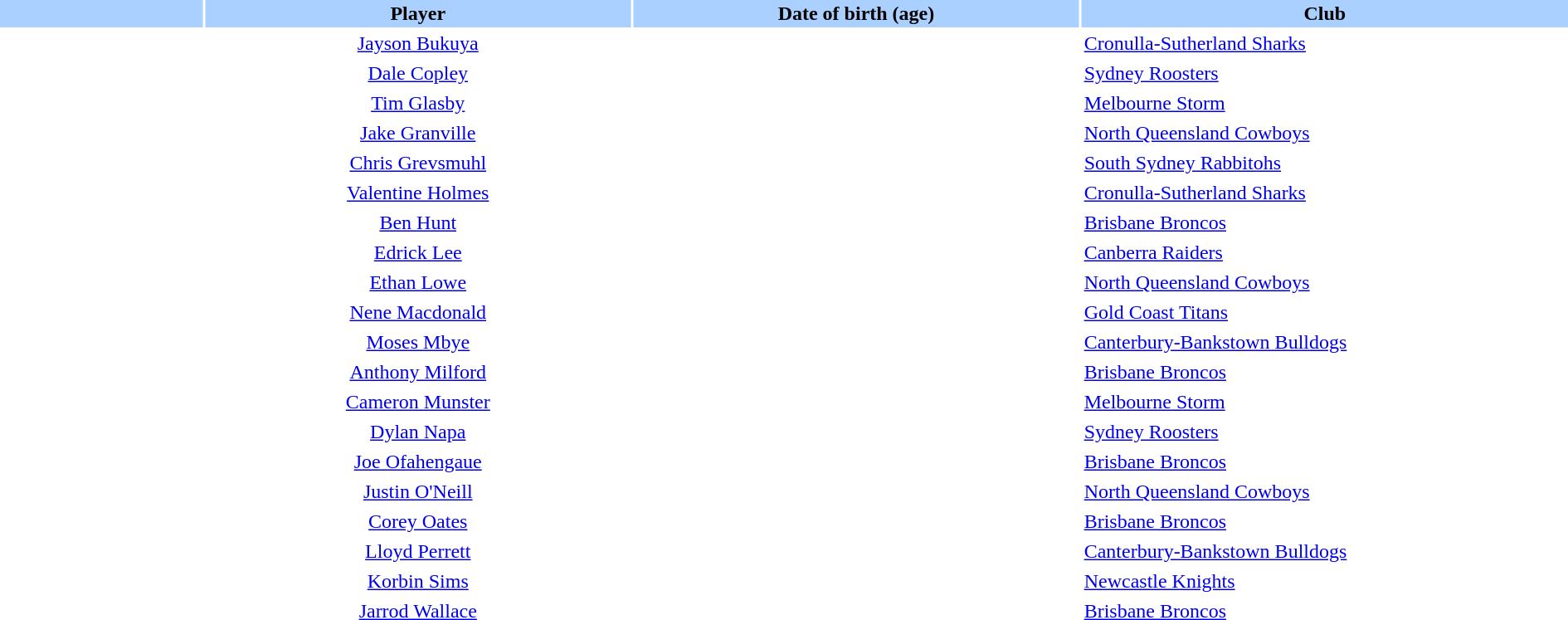<table class="sortable" border="0" cellspacing="2" cellpadding="2" style="width:100%;">
<tr style="background:#AAD0FF">
<th width=10%></th>
<th width=21%>Player</th>
<th width=22%>Date of birth (age)</th>
<th width=24%>Club</th>
</tr>
<tr>
<td style="text-align:center;"></td>
<td style="text-align:center;"><a href='#'>Jayson Bukuya</a></td>
<td style="text-align:center;"></td>
<td> <a href='#'>Cronulla-Sutherland Sharks</a></td>
</tr>
<tr>
<td style="text-align:center;"></td>
<td style="text-align:center;"><a href='#'>Dale Copley</a></td>
<td style="text-align:center;"></td>
<td> <a href='#'>Sydney Roosters</a></td>
</tr>
<tr>
<td style="text-align:center;"></td>
<td style="text-align:center;"><a href='#'>Tim Glasby</a></td>
<td style="text-align:center;"></td>
<td> <a href='#'>Melbourne Storm</a></td>
</tr>
<tr>
<td style="text-align:center;"></td>
<td style="text-align:center;"><a href='#'>Jake Granville</a></td>
<td style="text-align:center;"></td>
<td> <a href='#'>North Queensland Cowboys</a></td>
</tr>
<tr>
<td style="text-align:center;"></td>
<td style="text-align:center;"><a href='#'>Chris Grevsmuhl</a></td>
<td style="text-align:center;"></td>
<td> <a href='#'>South Sydney Rabbitohs</a></td>
</tr>
<tr>
<td style="text-align:center;"></td>
<td style="text-align:center;"><a href='#'>Valentine Holmes</a></td>
<td style="text-align:center;"></td>
<td> <a href='#'>Cronulla-Sutherland Sharks</a></td>
</tr>
<tr>
<td style="text-align:center;"></td>
<td style="text-align:center;"><a href='#'>Ben Hunt</a></td>
<td style="text-align:center;"></td>
<td> <a href='#'>Brisbane Broncos</a></td>
</tr>
<tr>
<td style="text-align:center;"></td>
<td style="text-align:center;"><a href='#'>Edrick Lee</a></td>
<td style="text-align:center;"></td>
<td> <a href='#'>Canberra Raiders</a></td>
</tr>
<tr>
<td style="text-align:center;"></td>
<td style="text-align:center;"><a href='#'>Ethan Lowe</a></td>
<td style="text-align:center;"></td>
<td> <a href='#'>North Queensland Cowboys</a></td>
</tr>
<tr>
<td style="text-align:center;"></td>
<td style="text-align:center;"><a href='#'>Nene Macdonald</a></td>
<td style="text-align:center;"></td>
<td> <a href='#'>Gold Coast Titans</a></td>
</tr>
<tr>
<td style="text-align:center;"></td>
<td style="text-align:center;"><a href='#'>Moses Mbye</a></td>
<td style="text-align:center;"></td>
<td> <a href='#'>Canterbury-Bankstown Bulldogs</a></td>
</tr>
<tr>
<td style="text-align:center;"></td>
<td style="text-align:center;"><a href='#'>Anthony Milford</a></td>
<td style="text-align:center;"></td>
<td> <a href='#'>Brisbane Broncos</a></td>
</tr>
<tr>
<td style="text-align:center;"></td>
<td style="text-align:center;"><a href='#'>Cameron Munster</a></td>
<td style="text-align:center;"></td>
<td> <a href='#'>Melbourne Storm</a></td>
</tr>
<tr>
<td style="text-align:center;"></td>
<td style="text-align:center;"><a href='#'>Dylan Napa</a></td>
<td style="text-align:center;"></td>
<td> <a href='#'>Sydney Roosters</a></td>
</tr>
<tr>
<td style="text-align:center;"></td>
<td style="text-align:center;"><a href='#'>Joe Ofahengaue</a></td>
<td style="text-align:center;"></td>
<td> <a href='#'>Brisbane Broncos</a></td>
</tr>
<tr>
<td style="text-align:center;"></td>
<td style="text-align:center;"><a href='#'>Justin O'Neill</a></td>
<td style="text-align:center;"></td>
<td> <a href='#'>North Queensland Cowboys</a></td>
</tr>
<tr>
<td style="text-align:center;"></td>
<td style="text-align:center;"><a href='#'>Corey Oates</a></td>
<td style="text-align:center;"></td>
<td> <a href='#'>Brisbane Broncos</a></td>
</tr>
<tr>
<td style="text-align:center;"></td>
<td style="text-align:center;"><a href='#'>Lloyd Perrett</a></td>
<td style="text-align:center;"></td>
<td> <a href='#'>Canterbury-Bankstown Bulldogs</a></td>
</tr>
<tr>
<td style="text-align:center;"></td>
<td style="text-align:center;"><a href='#'>Korbin Sims</a></td>
<td style="text-align:center;"></td>
<td> <a href='#'>Newcastle Knights</a></td>
</tr>
<tr>
<td style="text-align:center;"></td>
<td style="text-align:center;"><a href='#'>Jarrod Wallace</a></td>
<td style="text-align:center;"></td>
<td> <a href='#'>Brisbane Broncos</a></td>
</tr>
</table>
